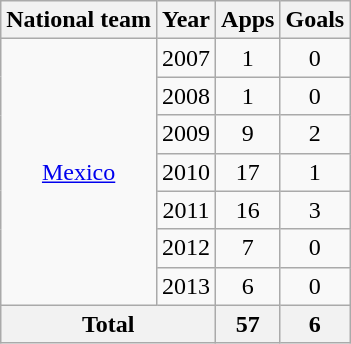<table class="wikitable" style="text-align: center;">
<tr>
<th>National team</th>
<th>Year</th>
<th>Apps</th>
<th>Goals</th>
</tr>
<tr>
<td rowspan="7"><a href='#'>Mexico</a></td>
<td>2007</td>
<td>1</td>
<td>0</td>
</tr>
<tr>
<td>2008</td>
<td>1</td>
<td>0</td>
</tr>
<tr>
<td>2009</td>
<td>9</td>
<td>2</td>
</tr>
<tr>
<td>2010</td>
<td>17</td>
<td>1</td>
</tr>
<tr>
<td>2011</td>
<td>16</td>
<td>3</td>
</tr>
<tr>
<td>2012</td>
<td>7</td>
<td>0</td>
</tr>
<tr>
<td>2013</td>
<td>6</td>
<td>0</td>
</tr>
<tr>
<th colspan="2">Total</th>
<th>57</th>
<th>6</th>
</tr>
</table>
